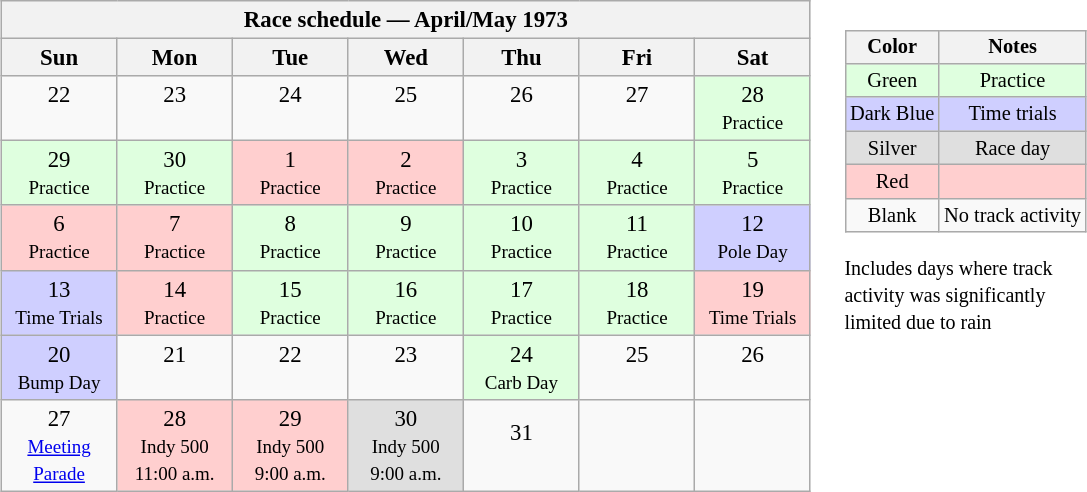<table>
<tr>
<td><br><table class="wikitable" style="text-align:center; font-size:95%">
<tr valign="top">
<th colspan=7>Race schedule — April/May 1973</th>
</tr>
<tr>
<th scope="col" width="70">Sun</th>
<th scope="col" width="70">Mon</th>
<th scope="col" width="70">Tue</th>
<th scope="col" width="70">Wed</th>
<th scope="col" width="70">Thu</th>
<th scope="col" width="70">Fri</th>
<th scope="col" width="70">Sat</th>
</tr>
<tr>
<td>22<br> </td>
<td>23<br> </td>
<td>24<br> </td>
<td>25<br> </td>
<td>26<br> </td>
<td>27<br> </td>
<td style="background:#DFFFDF;">28<br><small>Practice</small></td>
</tr>
<tr>
<td style="background:#DFFFDF;">29<br><small>Practice</small></td>
<td style="background:#DFFFDF;">30<br><small>Practice</small></td>
<td style="background:#FFCFCF;">1<br><small>Practice</small></td>
<td style="background:#FFCFCF;">2<br><small>Practice</small></td>
<td style="background:#DFFFDF;">3<br><small>Practice</small></td>
<td style="background:#DFFFDF;">4<br><small>Practice</small></td>
<td style="background:#DFFFDF;">5<br><small>Practice</small></td>
</tr>
<tr>
<td style="background:#FFCFCF;">6<br><small>Practice</small></td>
<td style="background:#FFCFCF;">7<br><small>Practice</small></td>
<td style="background:#DFFFDF;">8<br><small>Practice</small></td>
<td style="background:#DFFFDF;">9<br><small>Practice</small></td>
<td style="background:#DFFFDF;">10<br><small>Practice</small></td>
<td style="background:#DFFFDF;">11<br><small>Practice</small></td>
<td style="background:#CFCFFF;">12<br><small>Pole Day</small></td>
</tr>
<tr>
<td style="background:#CFCFFF;">13<br><small>Time Trials</small></td>
<td style="background:#FFCFCF;">14<br><small>Practice</small></td>
<td style="background:#DFFFDF;">15<br><small>Practice</small></td>
<td style="background:#DFFFDF;">16<br><small>Practice</small></td>
<td style="background:#DFFFDF;">17<br><small>Practice</small></td>
<td style="background:#DFFFDF;">18<br><small>Practice</small></td>
<td style="background:#FFCFCF;">19<br><small>Time Trials</small></td>
</tr>
<tr>
<td style="background:#CFCFFF;">20<br><small>Bump Day</small></td>
<td>21<br> </td>
<td>22<br> </td>
<td>23<br> </td>
<td style="background:#DFFFDF;">24<br><small>Carb Day</small></td>
<td>25<br> </td>
<td>26<br> </td>
</tr>
<tr>
<td>27<br><small><a href='#'>Meeting</a></small><br><small><a href='#'>Parade</a></small></td>
<td style="background:#FFCFCF;">28<br><small>Indy 500</small><br><small>11:00 a.m.</small></td>
<td style="background:#FFCFCF;">29<br><small>Indy 500</small><br><small>9:00 a.m.</small></td>
<td style="background:#DFDFDF;">30<br><small>Indy 500</small><br><small>9:00 a.m.</small></td>
<td>31<br> </td>
<td><br> </td>
<td><br> </td>
</tr>
</table>
</td>
<td valign="top"><br><table>
<tr>
<td><br><table style="margin-right:0; font-size:85%; text-align:center;" class="wikitable">
<tr>
<th>Color</th>
<th>Notes</th>
</tr>
<tr style="background:#DFFFDF;">
<td>Green</td>
<td>Practice</td>
</tr>
<tr style="background:#CFCFFF;">
<td>Dark Blue</td>
<td>Time trials</td>
</tr>
<tr style="background:#DFDFDF;">
<td>Silver</td>
<td>Race day</td>
</tr>
<tr style="background:#FFCFCF;">
<td>Red</td>
<td></td>
</tr>
<tr>
<td>Blank</td>
<td>No track activity</td>
</tr>
</table>
 <small>Includes days where track<br>activity was significantly<br>limited due to rain</small></td>
</tr>
</table>
</td>
</tr>
</table>
